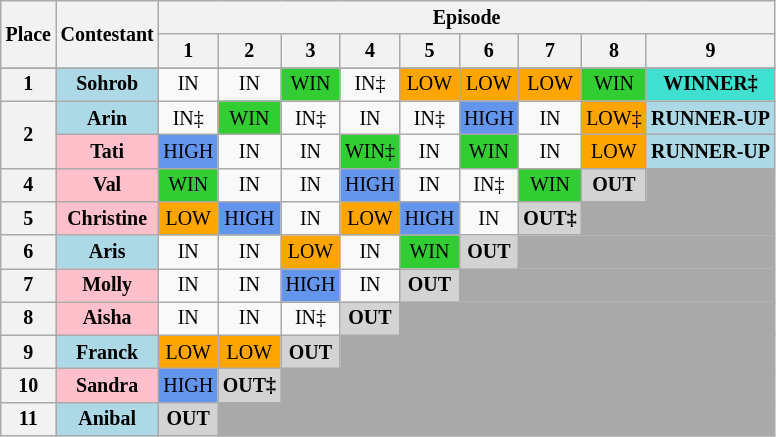<table class="wikitable" style="text-align: center; font-size: 10pt">
<tr>
<th rowspan="2">Place</th>
<th rowspan="2">Contestant</th>
<th colspan="18">Episode</th>
</tr>
<tr>
<th>1</th>
<th>2</th>
<th>3</th>
<th>4</th>
<th>5</th>
<th>6</th>
<th>7</th>
<th>8</th>
<th>9</th>
</tr>
<tr>
</tr>
<tr>
<th>1</th>
<th style="background:lightblue"><strong>Sohrob</strong></th>
<td>IN</td>
<td>IN</td>
<td style="background:limegreen;">WIN</td>
<td>IN‡</td>
<td style="background:orange;">LOW</td>
<td style="background:orange;">LOW</td>
<td style="background:orange;">LOW</td>
<td style="background:limegreen;">WIN</td>
<td style="background:turquoise;"><strong>WINNER‡</strong></td>
</tr>
<tr>
<th rowspan="2">2</th>
<th style="background:lightblue"><strong>Arin</strong></th>
<td>IN‡</td>
<td style="background:limegreen;">WIN</td>
<td>IN‡</td>
<td>IN</td>
<td>IN‡</td>
<td style="background:cornflowerblue;">HIGH</td>
<td>IN</td>
<td style="background:orange;">LOW‡</td>
<td style="background:lightblue;"><strong>RUNNER-UP</strong></td>
</tr>
<tr>
<th style="background:pink"><strong>Tati</strong></th>
<td style="background:cornflowerblue;">HIGH</td>
<td>IN</td>
<td>IN</td>
<td style="background:limegreen;">WIN‡</td>
<td>IN</td>
<td style="background:limegreen;">WIN</td>
<td>IN</td>
<td style="background:orange;">LOW</td>
<td style="background:lightblue;"><strong>RUNNER-UP</strong></td>
</tr>
<tr>
<th>4</th>
<th style="background:pink"><strong>Val</strong></th>
<td style="background:limegreen;">WIN</td>
<td>IN</td>
<td>IN</td>
<td style="background:cornflowerblue;">HIGH</td>
<td>IN</td>
<td>IN‡</td>
<td style="background:limegreen;">WIN</td>
<td style="background:lightgrey;"><strong>OUT</strong></td>
<td colspan="13" style="background:Darkgrey;" colspan"=2"></td>
</tr>
<tr>
<th>5</th>
<th style="background:pink"><strong>Christine</strong></th>
<td style="background:orange;">LOW</td>
<td style="background:cornflowerblue;">HIGH</td>
<td>IN</td>
<td style="background:orange;">LOW</td>
<td style="background:cornflowerblue;">HIGH</td>
<td>IN</td>
<td style="background:lightgrey;"><strong>OUT‡</strong></td>
<td colspan="13" style="background:Darkgrey;" colspan"=2"></td>
</tr>
<tr>
<th>6</th>
<th style="background:lightblue"><strong>Aris</strong></th>
<td>IN</td>
<td>IN</td>
<td style="background:orange;">LOW</td>
<td>IN</td>
<td style="background:limegreen;">WIN</td>
<td style="background:lightgrey;"><strong>OUT</strong></td>
<td colspan="13" style="background:Darkgrey;" colspan"=2"></td>
</tr>
<tr>
<th>7</th>
<th style="background:pink"><strong>Molly</strong></th>
<td>IN</td>
<td>IN</td>
<td style="background:cornflowerblue;">HIGH</td>
<td>IN</td>
<td style="background:lightgrey;"><strong>OUT</strong></td>
<td colspan="13" style="background:Darkgrey;" colspan"=2"></td>
</tr>
<tr>
<th>8</th>
<th style="background:pink"><strong>Aisha</strong></th>
<td>IN</td>
<td>IN</td>
<td>IN‡</td>
<td style="background:lightgrey;"><strong>OUT</strong></td>
<td colspan="13" style="background:Darkgrey;" colspan"=2"></td>
</tr>
<tr>
<th>9</th>
<th style="background:lightblue"><strong>Franck</strong></th>
<td style="background:orange;">LOW</td>
<td style="background:orange;">LOW</td>
<td style="background:lightgrey;"><strong>OUT</strong></td>
<td colspan="13" style="background:Darkgrey;" colspan"=2"></td>
</tr>
<tr>
<th>10</th>
<th style="background:pink"><strong>Sandra</strong></th>
<td style="background:cornflowerblue;">HIGH</td>
<td style="background:lightgrey;"><strong>OUT‡</strong></td>
<td colspan="13" style="background:Darkgrey;" colspan"=2"></td>
</tr>
<tr>
<th>11</th>
<th style="background:lightblue"><strong>Anibal</strong></th>
<td style="background:lightgrey;"><strong>OUT</strong></td>
<td colspan="13" style="background:Darkgrey;" colspan"=2"></td>
</tr>
</table>
